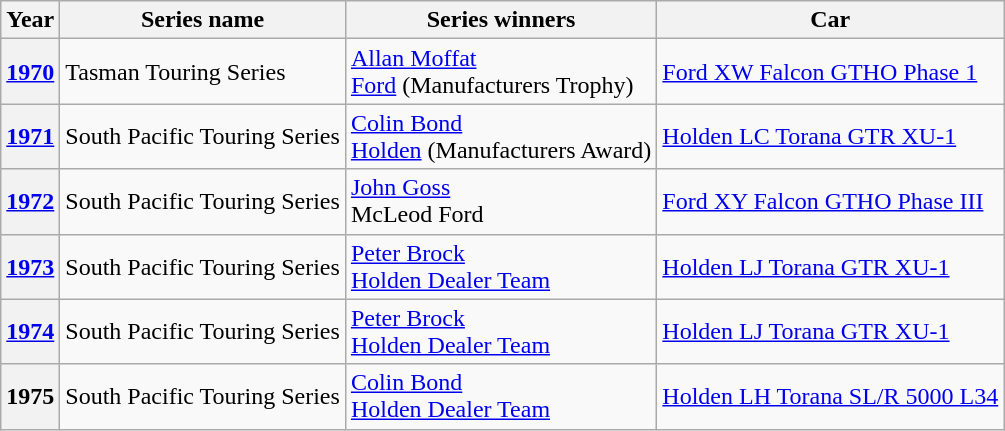<table class="wikitable">
<tr>
<th>Year</th>
<th>Series name</th>
<th>Series winners</th>
<th>Car</th>
</tr>
<tr>
<th><a href='#'>1970</a></th>
<td>Tasman Touring Series</td>
<td><a href='#'>Allan Moffat</a><br><a href='#'>Ford</a> (Manufacturers Trophy)</td>
<td><a href='#'>Ford XW Falcon GTHO Phase 1</a></td>
</tr>
<tr>
<th><a href='#'>1971</a></th>
<td>South Pacific Touring Series</td>
<td><a href='#'>Colin Bond</a><br><a href='#'>Holden</a> (Manufacturers Award)</td>
<td><a href='#'>Holden LC Torana GTR XU-1</a></td>
</tr>
<tr>
<th><a href='#'>1972</a></th>
<td>South Pacific Touring Series</td>
<td><a href='#'>John Goss</a> <br> McLeod Ford</td>
<td><a href='#'>Ford XY Falcon GTHO Phase III</a></td>
</tr>
<tr>
<th><a href='#'>1973</a></th>
<td>South Pacific Touring Series</td>
<td><a href='#'>Peter Brock</a> <br> <a href='#'>Holden Dealer Team</a></td>
<td><a href='#'>Holden LJ Torana GTR XU-1</a></td>
</tr>
<tr>
<th><a href='#'>1974</a></th>
<td>South Pacific Touring Series</td>
<td><a href='#'>Peter Brock</a> <br> <a href='#'>Holden Dealer Team</a></td>
<td><a href='#'>Holden LJ Torana GTR XU-1</a></td>
</tr>
<tr>
<th>1975</th>
<td>South Pacific Touring Series</td>
<td><a href='#'>Colin Bond</a> <br> <a href='#'>Holden Dealer Team</a></td>
<td><a href='#'>Holden LH Torana SL/R 5000 L34</a></td>
</tr>
</table>
